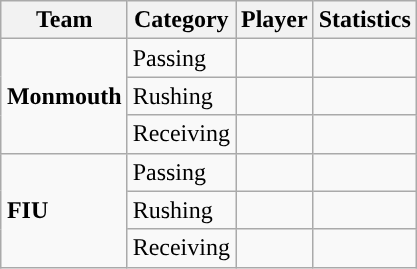<table class="wikitable" style="float: right;">
<tr>
<th>Team</th>
<th>Category</th>
<th>Player</th>
<th>Statistics</th>
</tr>
<tr>
<td rowspan=3><strong>Monmouth</strong></td>
<td>Passing</td>
<td></td>
<td></td>
</tr>
<tr>
<td>Rushing</td>
<td></td>
<td></td>
</tr>
<tr>
<td>Receiving</td>
<td></td>
<td></td>
</tr>
<tr>
<td rowspan=3><strong>FIU</strong></td>
<td>Passing</td>
<td></td>
<td></td>
</tr>
<tr>
<td>Rushing</td>
<td></td>
<td></td>
</tr>
<tr>
<td>Receiving</td>
<td></td>
<td></td>
</tr>
</table>
